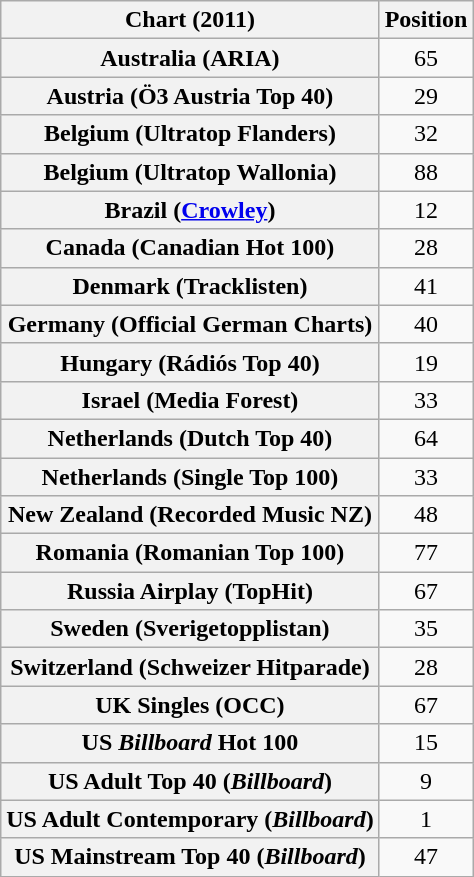<table class="wikitable sortable plainrowheaders" style="text-align:center;">
<tr>
<th scope="col">Chart (2011)</th>
<th scope="col">Position</th>
</tr>
<tr>
<th scope="row">Australia (ARIA)</th>
<td>65</td>
</tr>
<tr>
<th scope="row">Austria (Ö3 Austria Top 40)</th>
<td>29</td>
</tr>
<tr>
<th scope="row">Belgium (Ultratop Flanders)</th>
<td>32</td>
</tr>
<tr>
<th scope="row">Belgium (Ultratop Wallonia)</th>
<td>88</td>
</tr>
<tr>
<th scope="row">Brazil (<a href='#'>Crowley</a>)</th>
<td>12</td>
</tr>
<tr>
<th scope="row">Canada (Canadian Hot 100)</th>
<td>28</td>
</tr>
<tr>
<th scope="row">Denmark (Tracklisten)</th>
<td>41</td>
</tr>
<tr>
<th scope="row">Germany (Official German Charts)</th>
<td>40</td>
</tr>
<tr>
<th scope="row">Hungary (Rádiós Top 40)</th>
<td>19</td>
</tr>
<tr>
<th scope="row">Israel (Media Forest)</th>
<td>33</td>
</tr>
<tr>
<th scope="row">Netherlands (Dutch Top 40)</th>
<td>64</td>
</tr>
<tr>
<th scope="row">Netherlands (Single Top 100)</th>
<td>33</td>
</tr>
<tr>
<th scope="row">New Zealand (Recorded Music NZ)</th>
<td>48</td>
</tr>
<tr>
<th scope="row">Romania (Romanian Top 100)</th>
<td>77</td>
</tr>
<tr>
<th scope="row">Russia Airplay (TopHit)</th>
<td>67</td>
</tr>
<tr>
<th scope="row">Sweden (Sverigetopplistan)</th>
<td>35</td>
</tr>
<tr>
<th scope="row">Switzerland (Schweizer Hitparade)</th>
<td>28</td>
</tr>
<tr>
<th scope="row">UK Singles (OCC)</th>
<td>67</td>
</tr>
<tr>
<th scope="row">US <em>Billboard</em> Hot 100</th>
<td>15</td>
</tr>
<tr>
<th scope="row">US Adult Top 40 (<em>Billboard</em>)</th>
<td>9</td>
</tr>
<tr>
<th scope="row">US Adult Contemporary (<em>Billboard</em>)</th>
<td>1</td>
</tr>
<tr>
<th scope="row">US Mainstream Top 40 (<em>Billboard</em>)</th>
<td>47</td>
</tr>
</table>
